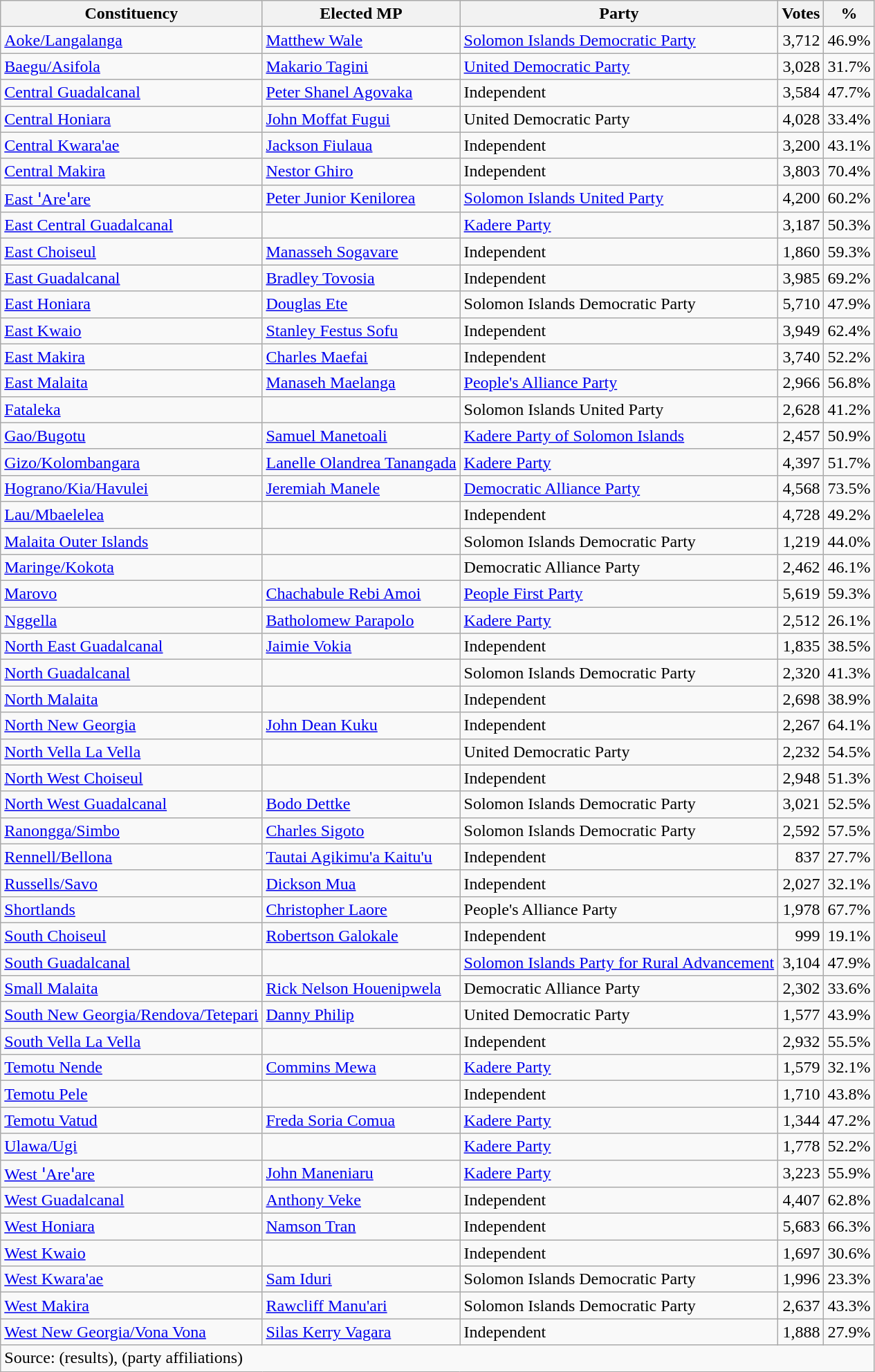<table class="wikitable sortable">
<tr>
<th>Constituency</th>
<th>Elected MP</th>
<th>Party</th>
<th>Votes</th>
<th>%</th>
</tr>
<tr>
<td><a href='#'>Aoke/Langalanga</a></td>
<td><a href='#'>Matthew Wale</a></td>
<td><a href='#'>Solomon Islands Democratic Party</a></td>
<td align="right">3,712</td>
<td>46.9%</td>
</tr>
<tr>
<td><a href='#'>Baegu/Asifola</a></td>
<td><a href='#'>Makario Tagini</a></td>
<td><a href='#'>United Democratic Party</a></td>
<td align="right">3,028</td>
<td>31.7%</td>
</tr>
<tr>
<td><a href='#'>Central Guadalcanal</a></td>
<td><a href='#'>Peter Shanel Agovaka</a></td>
<td>Independent</td>
<td align="right">3,584</td>
<td>47.7%</td>
</tr>
<tr>
<td><a href='#'>Central Honiara</a></td>
<td><a href='#'>John Moffat Fugui</a></td>
<td>United Democratic Party</td>
<td align="right">4,028</td>
<td>33.4%</td>
</tr>
<tr>
<td><a href='#'>Central Kwara'ae</a></td>
<td><a href='#'>Jackson Fiulaua</a></td>
<td>Independent</td>
<td align="right">3,200</td>
<td>43.1%</td>
</tr>
<tr>
<td><a href='#'>Central Makira</a></td>
<td><a href='#'>Nestor Ghiro</a></td>
<td>Independent</td>
<td align="right">3,803</td>
<td align="right">70.4%</td>
</tr>
<tr>
<td><a href='#'>East ꞌAreꞌare</a></td>
<td><a href='#'>Peter Junior Kenilorea</a></td>
<td><a href='#'>Solomon Islands United Party</a></td>
<td align="right">4,200</td>
<td>60.2%</td>
</tr>
<tr>
<td><a href='#'>East Central Guadalcanal</a></td>
<td></td>
<td><a href='#'>Kadere Party</a></td>
<td align="right">3,187</td>
<td align="right">50.3%</td>
</tr>
<tr>
<td><a href='#'>East Choiseul</a></td>
<td><a href='#'>Manasseh Sogavare</a></td>
<td>Independent</td>
<td align="right">1,860</td>
<td align="right">59.3%</td>
</tr>
<tr>
<td><a href='#'>East Guadalcanal</a></td>
<td><a href='#'>Bradley Tovosia</a></td>
<td>Independent</td>
<td align="right">3,985</td>
<td>69.2%</td>
</tr>
<tr>
<td><a href='#'>East Honiara</a></td>
<td><a href='#'>Douglas Ete</a></td>
<td>Solomon Islands Democratic Party</td>
<td align="right">5,710</td>
<td>47.9%</td>
</tr>
<tr>
<td><a href='#'>East Kwaio</a></td>
<td><a href='#'>Stanley Festus Sofu</a></td>
<td>Independent</td>
<td align="right">3,949</td>
<td>62.4%</td>
</tr>
<tr>
<td><a href='#'>East Makira</a></td>
<td><a href='#'>Charles Maefai</a></td>
<td>Independent</td>
<td align="right">3,740</td>
<td>52.2%</td>
</tr>
<tr>
<td><a href='#'>East Malaita</a></td>
<td><a href='#'>Manaseh Maelanga</a></td>
<td><a href='#'>People's Alliance Party</a></td>
<td align="right">2,966</td>
<td align="right">56.8%</td>
</tr>
<tr>
<td><a href='#'>Fataleka</a></td>
<td></td>
<td>Solomon Islands United Party</td>
<td align="right">2,628</td>
<td>41.2%</td>
</tr>
<tr>
<td><a href='#'>Gao/Bugotu</a></td>
<td><a href='#'>Samuel Manetoali</a></td>
<td><a href='#'>Kadere Party of Solomon Islands</a></td>
<td align="right">2,457</td>
<td align="right">50.9%</td>
</tr>
<tr>
<td><a href='#'>Gizo/Kolombangara</a></td>
<td><a href='#'>Lanelle Olandrea Tanangada</a></td>
<td><a href='#'>Kadere Party</a></td>
<td align="right">4,397</td>
<td align="right">51.7%</td>
</tr>
<tr>
<td><a href='#'>Hograno/Kia/Havulei</a></td>
<td><a href='#'>Jeremiah Manele</a></td>
<td><a href='#'>Democratic Alliance Party</a></td>
<td align="right">4,568</td>
<td>73.5%</td>
</tr>
<tr>
<td><a href='#'>Lau/Mbaelelea</a></td>
<td></td>
<td>Independent</td>
<td align="right">4,728</td>
<td>49.2%</td>
</tr>
<tr>
<td><a href='#'>Malaita Outer Islands</a></td>
<td></td>
<td>Solomon Islands Democratic Party</td>
<td align="right">1,219</td>
<td>44.0%</td>
</tr>
<tr>
<td><a href='#'>Maringe/Kokota</a></td>
<td></td>
<td>Democratic Alliance Party</td>
<td align="right">2,462</td>
<td align="right">46.1%</td>
</tr>
<tr>
<td><a href='#'>Marovo</a></td>
<td><a href='#'>Chachabule Rebi Amoi</a></td>
<td><a href='#'>People First Party</a></td>
<td align="right">5,619</td>
<td>59.3%</td>
</tr>
<tr>
<td><a href='#'>Nggella</a></td>
<td><a href='#'>Batholomew Parapolo</a></td>
<td><a href='#'>Kadere Party</a></td>
<td align="right">2,512</td>
<td>26.1%</td>
</tr>
<tr>
<td><a href='#'>North East Guadalcanal</a></td>
<td><a href='#'>Jaimie Vokia</a></td>
<td>Independent</td>
<td align="right">1,835</td>
<td>38.5%</td>
</tr>
<tr>
<td><a href='#'>North Guadalcanal</a></td>
<td></td>
<td>Solomon Islands Democratic Party</td>
<td align="right">2,320</td>
<td>41.3%</td>
</tr>
<tr>
<td><a href='#'>North Malaita</a></td>
<td></td>
<td>Independent</td>
<td align="right">2,698</td>
<td>38.9%</td>
</tr>
<tr>
<td><a href='#'>North New Georgia</a></td>
<td><a href='#'>John Dean Kuku</a></td>
<td>Independent</td>
<td align="right">2,267</td>
<td>64.1%</td>
</tr>
<tr>
<td><a href='#'>North Vella La Vella</a></td>
<td></td>
<td>United Democratic Party</td>
<td align="right">2,232</td>
<td align="right">54.5%</td>
</tr>
<tr>
<td><a href='#'>North West Choiseul</a></td>
<td></td>
<td>Independent</td>
<td align="right">2,948</td>
<td align="right">51.3%</td>
</tr>
<tr>
<td><a href='#'>North West Guadalcanal</a></td>
<td><a href='#'>Bodo Dettke</a></td>
<td>Solomon Islands Democratic Party</td>
<td align="right">3,021</td>
<td>52.5%</td>
</tr>
<tr>
<td><a href='#'>Ranongga/Simbo</a></td>
<td><a href='#'>Charles Sigoto</a></td>
<td>Solomon Islands Democratic Party</td>
<td align="right">2,592</td>
<td align="right">57.5%</td>
</tr>
<tr>
<td><a href='#'>Rennell/Bellona</a></td>
<td><a href='#'>Tautai Agikimu'a Kaitu'u</a></td>
<td>Independent</td>
<td align="right">837</td>
<td align="right">27.7%</td>
</tr>
<tr>
<td><a href='#'>Russells/Savo</a></td>
<td><a href='#'>Dickson Mua</a></td>
<td>Independent</td>
<td align="right">2,027</td>
<td>32.1%</td>
</tr>
<tr>
<td><a href='#'>Shortlands</a></td>
<td><a href='#'>Christopher Laore</a></td>
<td>People's Alliance Party</td>
<td align="right">1,978</td>
<td align="right">67.7%</td>
</tr>
<tr>
<td><a href='#'>South Choiseul</a></td>
<td><a href='#'>Robertson Galokale</a></td>
<td>Independent</td>
<td align="right">999</td>
<td align="right">19.1%</td>
</tr>
<tr>
<td><a href='#'>South Guadalcanal</a></td>
<td></td>
<td><a href='#'>Solomon Islands Party for Rural Advancement</a></td>
<td align="right">3,104</td>
<td>47.9%</td>
</tr>
<tr>
<td><a href='#'>Small Malaita</a></td>
<td><a href='#'>Rick Nelson Houenipwela</a></td>
<td>Democratic Alliance Party</td>
<td align="right">2,302</td>
<td>33.6%</td>
</tr>
<tr>
<td><a href='#'>South New Georgia/Rendova/Tetepari</a></td>
<td><a href='#'>Danny Philip</a></td>
<td>United Democratic Party</td>
<td align="right">1,577</td>
<td>43.9%</td>
</tr>
<tr>
<td><a href='#'>South Vella La Vella</a></td>
<td></td>
<td>Independent</td>
<td align="right">2,932</td>
<td align="right">55.5%</td>
</tr>
<tr>
<td><a href='#'>Temotu Nende</a></td>
<td><a href='#'>Commins Mewa</a></td>
<td><a href='#'>Kadere Party</a></td>
<td align="right">1,579</td>
<td align="right">32.1%</td>
</tr>
<tr>
<td><a href='#'>Temotu Pele</a></td>
<td></td>
<td>Independent</td>
<td align="right">1,710</td>
<td>43.8%</td>
</tr>
<tr>
<td><a href='#'>Temotu Vatud</a></td>
<td><a href='#'>Freda Soria Comua</a></td>
<td><a href='#'>Kadere Party</a></td>
<td align="right">1,344</td>
<td>47.2%</td>
</tr>
<tr>
<td><a href='#'>Ulawa/Ugi</a></td>
<td></td>
<td><a href='#'>Kadere Party</a></td>
<td align="right">1,778</td>
<td align="right">52.2%</td>
</tr>
<tr>
<td><a href='#'>West ꞌAreꞌare</a></td>
<td><a href='#'>John Maneniaru</a></td>
<td><a href='#'>Kadere Party</a></td>
<td align="right">3,223</td>
<td>55.9%</td>
</tr>
<tr>
<td><a href='#'>West Guadalcanal</a></td>
<td><a href='#'>Anthony Veke</a></td>
<td>Independent</td>
<td align="right">4,407</td>
<td>62.8%</td>
</tr>
<tr>
<td><a href='#'>West Honiara</a></td>
<td><a href='#'>Namson Tran</a></td>
<td>Independent</td>
<td align="right">5,683</td>
<td>66.3%</td>
</tr>
<tr>
<td><a href='#'>West Kwaio</a></td>
<td></td>
<td>Independent</td>
<td align="right">1,697</td>
<td align="right">30.6%</td>
</tr>
<tr>
<td><a href='#'>West Kwara'ae</a></td>
<td><a href='#'>Sam Iduri</a></td>
<td>Solomon Islands Democratic Party</td>
<td align="right">1,996</td>
<td>23.3%</td>
</tr>
<tr>
<td><a href='#'>West Makira</a></td>
<td><a href='#'>Rawcliff Manu'ari</a></td>
<td>Solomon Islands Democratic Party</td>
<td align="right">2,637</td>
<td>43.3%</td>
</tr>
<tr>
<td><a href='#'>West New Georgia/Vona Vona</a></td>
<td><a href='#'>Silas Kerry Vagara</a></td>
<td>Independent</td>
<td align="right">1,888</td>
<td>27.9%</td>
</tr>
<tr>
<td colspan="5">Source:  (results),  (party affiliations)</td>
</tr>
</table>
